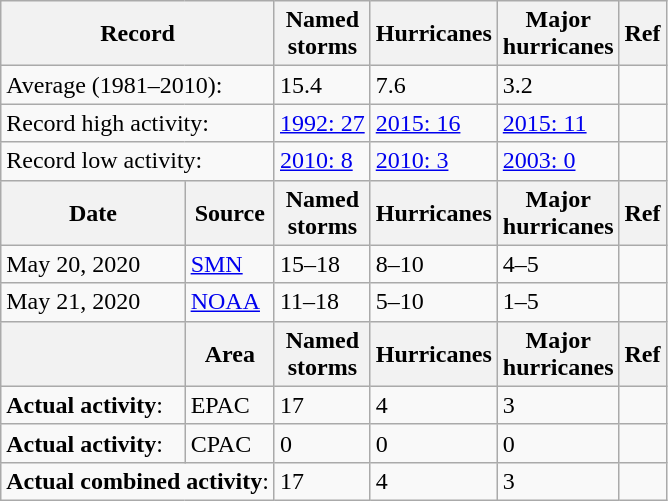<table class="wikitable floatright" style="border-spacing: 2px; border: 1px solid darkgray;">
<tr>
<th colspan=2>Record</th>
<th>Named<br>storms</th>
<th>Hurricanes</th>
<th>Major<br>hurricanes</th>
<th>Ref</th>
</tr>
<tr>
<td colspan=2>Average (1981–2010):</td>
<td>15.4</td>
<td>7.6</td>
<td>3.2</td>
<td></td>
</tr>
<tr>
<td colspan=2>Record high activity:</td>
<td><a href='#'>1992: 27</a></td>
<td><a href='#'>2015: 16</a></td>
<td><a href='#'>2015: 11</a></td>
<td></td>
</tr>
<tr>
<td colspan=2>Record low activity:</td>
<td><a href='#'>2010: 8</a></td>
<td><a href='#'>2010: 3</a></td>
<td><a href='#'>2003: 0</a></td>
<td></td>
</tr>
<tr>
<th>Date</th>
<th>Source</th>
<th>Named<br>storms</th>
<th>Hurricanes</th>
<th>Major<br>hurricanes</th>
<th>Ref</th>
</tr>
<tr>
<td>May 20, 2020</td>
<td><a href='#'>SMN</a></td>
<td>15–18</td>
<td>8–10</td>
<td>4–5</td>
<td></td>
</tr>
<tr>
<td>May 21, 2020</td>
<td><a href='#'>NOAA</a></td>
<td>11–18</td>
<td>5–10</td>
<td>1–5</td>
<td></td>
</tr>
<tr>
<th></th>
<th>Area</th>
<th>Named<br>storms</th>
<th>Hurricanes</th>
<th>Major<br>hurricanes</th>
<th>Ref</th>
</tr>
<tr>
<td><strong>Actual activity</strong>:</td>
<td>EPAC</td>
<td>17</td>
<td>4</td>
<td>3</td>
<td></td>
</tr>
<tr>
<td><strong>Actual activity</strong>:</td>
<td>CPAC</td>
<td>0</td>
<td>0</td>
<td>0</td>
<td></td>
</tr>
<tr>
<td colspan="2"><strong>Actual combined activity</strong>:</td>
<td>17</td>
<td>4</td>
<td>3</td>
<td></td>
</tr>
</table>
